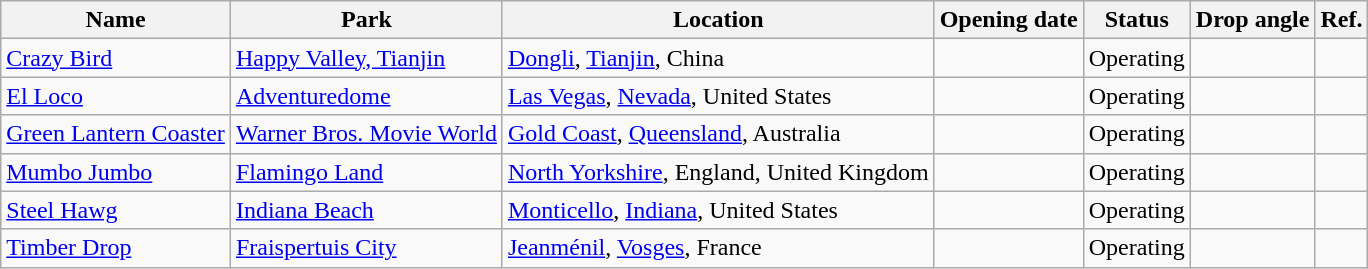<table class="wikitable sortable">
<tr>
<th>Name</th>
<th>Park</th>
<th>Location</th>
<th>Opening date</th>
<th>Status</th>
<th>Drop angle</th>
<th class="unsortable">Ref.</th>
</tr>
<tr>
<td><a href='#'>Crazy Bird</a></td>
<td><a href='#'>Happy Valley, Tianjin</a></td>
<td> <a href='#'>Dongli</a>, <a href='#'>Tianjin</a>, China</td>
<td></td>
<td>Operating</td>
<td></td>
<td style="text-align:center"></td>
</tr>
<tr>
<td><a href='#'>El Loco</a></td>
<td><a href='#'>Adventuredome</a></td>
<td> <a href='#'>Las Vegas</a>, <a href='#'>Nevada</a>, United States</td>
<td></td>
<td>Operating</td>
<td></td>
<td style="text-align:center"></td>
</tr>
<tr>
<td><a href='#'>Green Lantern Coaster</a></td>
<td><a href='#'>Warner Bros. Movie World</a></td>
<td> <a href='#'>Gold Coast</a>, <a href='#'>Queensland</a>, Australia</td>
<td></td>
<td>Operating</td>
<td></td>
<td style="text-align:center"></td>
</tr>
<tr>
<td><a href='#'>Mumbo Jumbo</a></td>
<td><a href='#'>Flamingo Land</a></td>
<td> <a href='#'>North Yorkshire</a>, England, United Kingdom</td>
<td></td>
<td>Operating</td>
<td></td>
<td style="text-align:center"></td>
</tr>
<tr>
<td><a href='#'>Steel Hawg</a></td>
<td><a href='#'>Indiana Beach</a></td>
<td> <a href='#'>Monticello</a>, <a href='#'>Indiana</a>, United States</td>
<td></td>
<td>Operating</td>
<td></td>
<td style="text-align:center"></td>
</tr>
<tr>
<td><a href='#'>Timber Drop</a></td>
<td><a href='#'>Fraispertuis City</a></td>
<td> <a href='#'>Jeanménil</a>, <a href='#'>Vosges</a>, France</td>
<td></td>
<td>Operating</td>
<td></td>
<td style="text-align:center"></td>
</tr>
</table>
